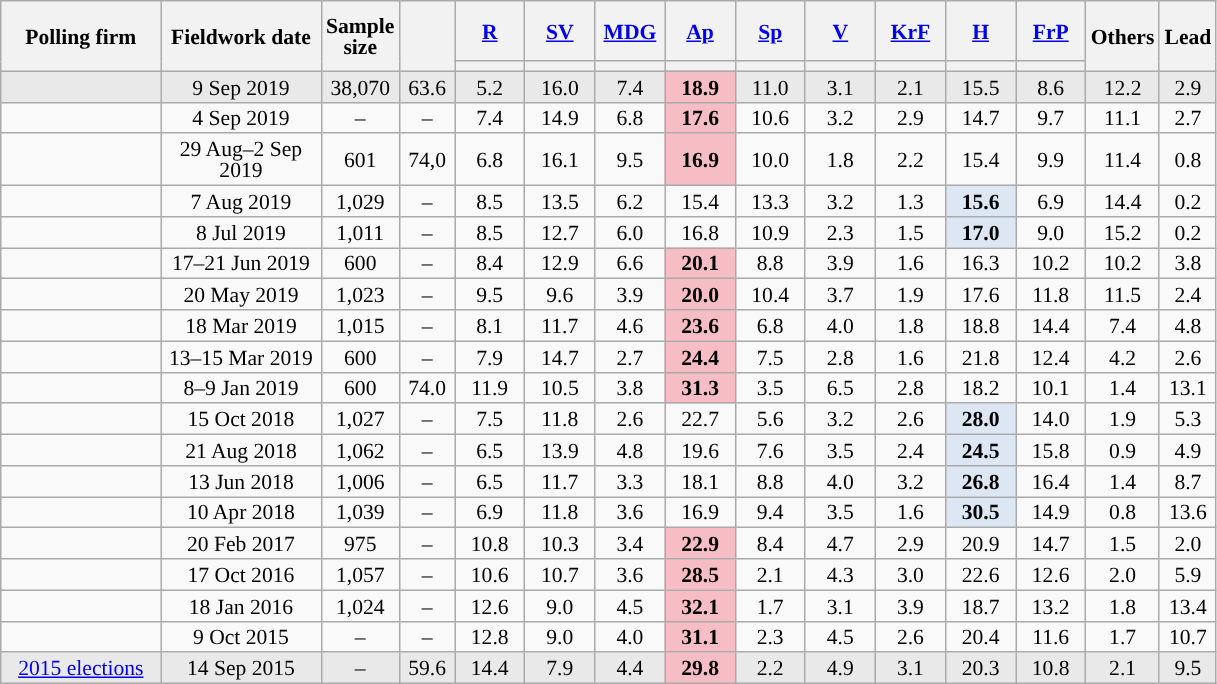<table class="wikitable sortable" style="text-align:center;font-size:90%;line-height:14px;">
<tr style="height:40px;">
<th style="width:100px;" rowspan="2">Polling firm</th>
<th style="width:100px;" rowspan="2">Fieldwork date</th>
<th style="width:35px;" rowspan="2">Sample<br>size</th>
<th style="width:30px;" rowspan="2"></th>
<th class="unsortable" style="width:40px;"><a href='#'>R</a></th>
<th class="unsortable" style="width:40px;"><a href='#'>SV</a></th>
<th class="unsortable" style="width:40px;"><a href='#'>MDG</a></th>
<th class="unsortable" style="width:40px;"><a href='#'>Ap</a></th>
<th class="unsortable" style="width:40px;"><a href='#'>Sp</a></th>
<th class="unsortable" style="width:40px;"><a href='#'>V</a></th>
<th class="unsortable" style="width:40px;"><a href='#'>KrF</a></th>
<th class="unsortable" style="width:40px;"><a href='#'>H</a></th>
<th class="unsortable" style="width:40px;"><a href='#'>FrP</a></th>
<th class="unsortable" style="width:30px;" rowspan="2">Others</th>
<th style="width:30px;" rowspan="2">Lead</th>
</tr>
<tr>
<th style="background:"></th>
<th style="background:"></th>
<th style="background:"></th>
<th style="background:"></th>
<th style="background:"></th>
<th style="background:"></th>
<th style="background:"></th>
<th style="background:"></th>
<th style="background:"></th>
</tr>
<tr style="background:#E9E9E9;">
<td></td>
<td data-sort-value="2019-09-09">9 Sep 2019</td>
<td>38,070</td>
<td>63.6</td>
<td>5.2</td>
<td>16.0</td>
<td>7.4</td>
<td style="background:#F7BDC5;"><strong>18.9</strong></td>
<td>11.0</td>
<td>3.1</td>
<td>2.1</td>
<td>15.5</td>
<td>8.6</td>
<td>12.2</td>
<td style="background:">2.9</td>
</tr>
<tr>
<td></td>
<td data-sort-value="2019-09-04">4 Sep 2019</td>
<td>–</td>
<td>–</td>
<td>7.4</td>
<td>14.9</td>
<td>6.8</td>
<td style="background:#F7BDC5;"><strong>17.6</strong></td>
<td>10.6</td>
<td>3.2</td>
<td>2.9</td>
<td>14.7</td>
<td>9.7</td>
<td>11.1</td>
<td style="background:">2.7</td>
</tr>
<tr>
<td></td>
<td data-sort-value="2019-09-03">29 Aug–2 Sep 2019</td>
<td>601</td>
<td>74,0</td>
<td>6.8</td>
<td>16.1</td>
<td>9.5</td>
<td style="background:#F7BDC5;"><strong>16.9</strong></td>
<td>10.0</td>
<td>1.8</td>
<td>2.2</td>
<td>15.4</td>
<td>9.9</td>
<td>11.4</td>
<td style="background:">0.8</td>
</tr>
<tr>
<td></td>
<td data-sort-value="2019-08-08">7 Aug 2019</td>
<td>1,029</td>
<td>–</td>
<td>8.5</td>
<td>13.5</td>
<td>6.2</td>
<td>15.4</td>
<td>13.3</td>
<td>3.2</td>
<td>1.3</td>
<td style="background:#DCE7F3;"><strong>15.6</strong></td>
<td>6.9</td>
<td>14.4</td>
<td style="background:">0.2</td>
</tr>
<tr>
<td></td>
<td data-sort-value="2019-07-09">8 Jul 2019</td>
<td>1,011</td>
<td>–</td>
<td>8.5</td>
<td>12.7</td>
<td>6.0</td>
<td>16.8</td>
<td>10.9</td>
<td>2.3</td>
<td>1.5</td>
<td style="background:#DCE7F3;"><strong>17.0</strong></td>
<td>9.0</td>
<td>15.2</td>
<td style="background:">0.2</td>
</tr>
<tr>
<td></td>
<td data-sort-value="2019-06-21">17–21 Jun 2019</td>
<td>600</td>
<td>–</td>
<td>8.4</td>
<td>12.9</td>
<td>6.6</td>
<td style="background:#F7BDC5;"><strong>20.1</strong></td>
<td>8.8</td>
<td>3.9</td>
<td>1.6</td>
<td>16.3</td>
<td>10.2</td>
<td>10.2</td>
<td style="background:">3.8</td>
</tr>
<tr>
<td></td>
<td data-sort-value="2019-05-20">20 May 2019</td>
<td>1,023</td>
<td>–</td>
<td>9.5</td>
<td>9.6</td>
<td>3.9</td>
<td style="background:#F7BDC5;"><strong>20.0</strong></td>
<td>10.4</td>
<td>3.7</td>
<td>1.9</td>
<td>17.6</td>
<td>11.8</td>
<td>11.5</td>
<td style="background:">2.4</td>
</tr>
<tr>
<td></td>
<td data-sort-value="2019-03-18">18 Mar 2019</td>
<td>1,015</td>
<td>–</td>
<td>8.1</td>
<td>11.7</td>
<td>4.6</td>
<td style="background:#F7BDC5;"><strong>23.6</strong></td>
<td>6.8</td>
<td>4.0</td>
<td>1.8</td>
<td>18.8</td>
<td>14.4</td>
<td>7.4</td>
<td style="background:">4.8</td>
</tr>
<tr>
<td></td>
<td data-sort-value="2019-03-15">13–15 Mar 2019</td>
<td>600</td>
<td>–</td>
<td>7.9</td>
<td>14.7</td>
<td>2.7</td>
<td style="background:#F7BDC5;"><strong>24.4</strong></td>
<td>7.5</td>
<td>2.8</td>
<td>1.6</td>
<td>21.8</td>
<td>12.4</td>
<td>4.2</td>
<td style="background:">2.6</td>
</tr>
<tr>
<td></td>
<td data-sort-value="2019-01-09">8–9 Jan 2019</td>
<td>600</td>
<td>74.0</td>
<td>11.9</td>
<td>10.5</td>
<td>3.8</td>
<td style="background:#F7BDC5;"><strong>31.3</strong></td>
<td>3.5</td>
<td>6.5</td>
<td>2.8</td>
<td>18.2</td>
<td>10.1</td>
<td>1.4</td>
<td style="background:">13.1</td>
</tr>
<tr>
<td></td>
<td data-sort-value="2018-10-15">15 Oct 2018</td>
<td>1,027</td>
<td>–</td>
<td>7.5</td>
<td>11.8</td>
<td>2.6</td>
<td>22.7</td>
<td>5.6</td>
<td>3.2</td>
<td>2.6</td>
<td style="background:#DCE7F3;"><strong>28.0</strong></td>
<td>14.0</td>
<td>1.9</td>
<td style="background:">5.3</td>
</tr>
<tr>
<td></td>
<td data-sort-value="2018-08-21">21 Aug 2018</td>
<td>1,062</td>
<td>–</td>
<td>6.5</td>
<td>13.9</td>
<td>4.8</td>
<td>19.6</td>
<td>7.6</td>
<td>3.5</td>
<td>2.4</td>
<td style="background:#DCE7F3;"><strong>24.5</strong></td>
<td>15.8</td>
<td>0.9</td>
<td style="background:">4.9</td>
</tr>
<tr>
<td></td>
<td data-sort-value="2018-06-13">13 Jun 2018</td>
<td>1,006</td>
<td>–</td>
<td>6.5</td>
<td>11.7</td>
<td>3.3</td>
<td>18.1</td>
<td>8.8</td>
<td>4.0</td>
<td>3.2</td>
<td style="background:#DCE7F3;"><strong>26.8</strong></td>
<td>16.4</td>
<td>1.4</td>
<td style="background:">8.7</td>
</tr>
<tr>
<td></td>
<td data-sort-value="2018-04-10">10 Apr 2018</td>
<td>1,039</td>
<td>–</td>
<td>6.9</td>
<td>11.8</td>
<td>3.6</td>
<td>16.9</td>
<td>9.4</td>
<td>3.5</td>
<td>1.6</td>
<td style="background:#DCE7F3;"><strong>30.5</strong></td>
<td>14.9</td>
<td>0.8</td>
<td style="background:">13.6</td>
</tr>
<tr>
<td></td>
<td data-sort-value="2017-02-20">20 Feb 2017</td>
<td>975</td>
<td>–</td>
<td>10.8</td>
<td>10.3</td>
<td>3.4</td>
<td style="background:#F7BDC5;"><strong>22.9</strong></td>
<td>8.4</td>
<td>4.7</td>
<td>2.9</td>
<td>20.9</td>
<td>14.7</td>
<td>1.5</td>
<td style="background:">2.0</td>
</tr>
<tr>
<td></td>
<td data-sort-value="2016-10-17">17 Oct 2016</td>
<td>1,057</td>
<td>–</td>
<td>10.6</td>
<td>10.7</td>
<td>3.6</td>
<td style="background:#F7BDC5;"><strong>28.5</strong></td>
<td>2.1</td>
<td>4.3</td>
<td>3.0</td>
<td>22.6</td>
<td>12.6</td>
<td>2.0</td>
<td style="background:">5.9</td>
</tr>
<tr>
<td></td>
<td data-sort-value="2016-01-18">18 Jan 2016</td>
<td>1,024</td>
<td>–</td>
<td>12.6</td>
<td>9.0</td>
<td>4.5</td>
<td style="background:#F7BDC5;"><strong>32.1</strong></td>
<td>1.7</td>
<td>3.1</td>
<td>3.9</td>
<td>18.7</td>
<td>13.2</td>
<td>1.8</td>
<td style="background:">13.4</td>
</tr>
<tr>
<td></td>
<td data-sort-value="2015-10-09">9 Oct 2015</td>
<td>–</td>
<td>–</td>
<td>12.8</td>
<td>9.0</td>
<td>4.0</td>
<td style="background:#F7BDC5;"><strong>31.1</strong></td>
<td>2.3</td>
<td>4.5</td>
<td>2.6</td>
<td>20.4</td>
<td>11.6</td>
<td>1.7</td>
<td style="background:">10.7</td>
</tr>
<tr style="background:#E9E9E9;">
<td><a href='#'>2015 elections</a></td>
<td data-sort-value="2015-09-14">14 Sep 2015</td>
<td>–</td>
<td>59.6</td>
<td>14.4</td>
<td>7.9</td>
<td>4.4</td>
<td style="background:#F7BDC5;"><strong>29.8</strong></td>
<td>2.2</td>
<td>4.9</td>
<td>3.1</td>
<td>20.3</td>
<td>10.8</td>
<td>2.1</td>
<td style="background:">9.5</td>
</tr>
</table>
